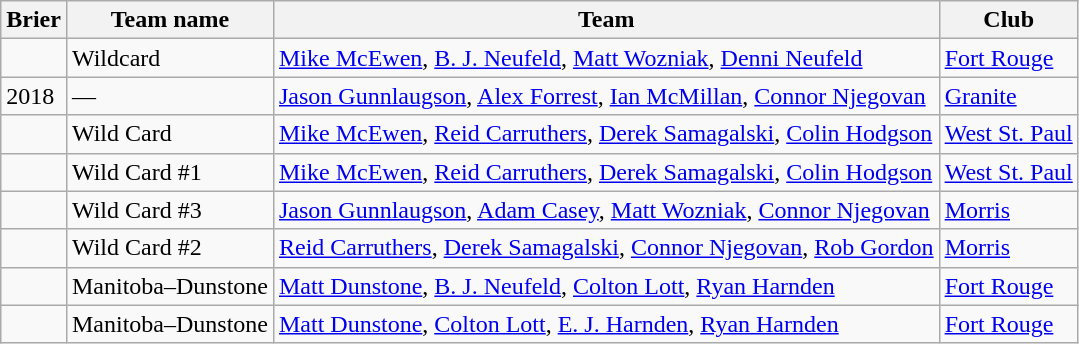<table class="wikitable">
<tr>
<th scope="col">Brier</th>
<th scope="col">Team name</th>
<th scope="col">Team</th>
<th scope="col">Club</th>
</tr>
<tr>
<td></td>
<td>Wildcard</td>
<td><a href='#'>Mike McEwen</a>, <a href='#'>B. J. Neufeld</a>, <a href='#'>Matt Wozniak</a>, <a href='#'>Denni Neufeld</a></td>
<td><a href='#'>Fort Rouge</a></td>
</tr>
<tr>
<td>2018</td>
<td>—</td>
<td><a href='#'>Jason Gunnlaugson</a>, <a href='#'>Alex Forrest</a>, <a href='#'>Ian McMillan</a>, <a href='#'>Connor Njegovan</a></td>
<td><a href='#'>Granite</a></td>
</tr>
<tr>
<td></td>
<td>Wild Card</td>
<td><a href='#'>Mike McEwen</a>, <a href='#'>Reid Carruthers</a>, <a href='#'>Derek Samagalski</a>, <a href='#'>Colin Hodgson</a></td>
<td><a href='#'>West St. Paul</a></td>
</tr>
<tr>
<td></td>
<td>Wild Card #1</td>
<td><a href='#'>Mike McEwen</a>, <a href='#'>Reid Carruthers</a>, <a href='#'>Derek Samagalski</a>, <a href='#'>Colin Hodgson</a></td>
<td><a href='#'>West St. Paul</a></td>
</tr>
<tr>
<td></td>
<td>Wild Card #3</td>
<td><a href='#'>Jason Gunnlaugson</a>, <a href='#'>Adam Casey</a>, <a href='#'>Matt Wozniak</a>, <a href='#'>Connor Njegovan</a></td>
<td><a href='#'>Morris</a></td>
</tr>
<tr>
<td></td>
<td>Wild Card #2</td>
<td><a href='#'>Reid Carruthers</a>, <a href='#'>Derek Samagalski</a>, <a href='#'>Connor Njegovan</a>, <a href='#'>Rob Gordon</a></td>
<td><a href='#'>Morris</a></td>
</tr>
<tr>
<td></td>
<td>Manitoba–Dunstone</td>
<td><a href='#'>Matt Dunstone</a>, <a href='#'>B. J. Neufeld</a>, <a href='#'>Colton Lott</a>, <a href='#'>Ryan Harnden</a></td>
<td><a href='#'>Fort Rouge</a></td>
</tr>
<tr>
<td></td>
<td>Manitoba–Dunstone</td>
<td><a href='#'>Matt Dunstone</a>, <a href='#'>Colton Lott</a>, <a href='#'>E. J. Harnden</a>, <a href='#'>Ryan Harnden</a></td>
<td><a href='#'>Fort Rouge</a></td>
</tr>
</table>
